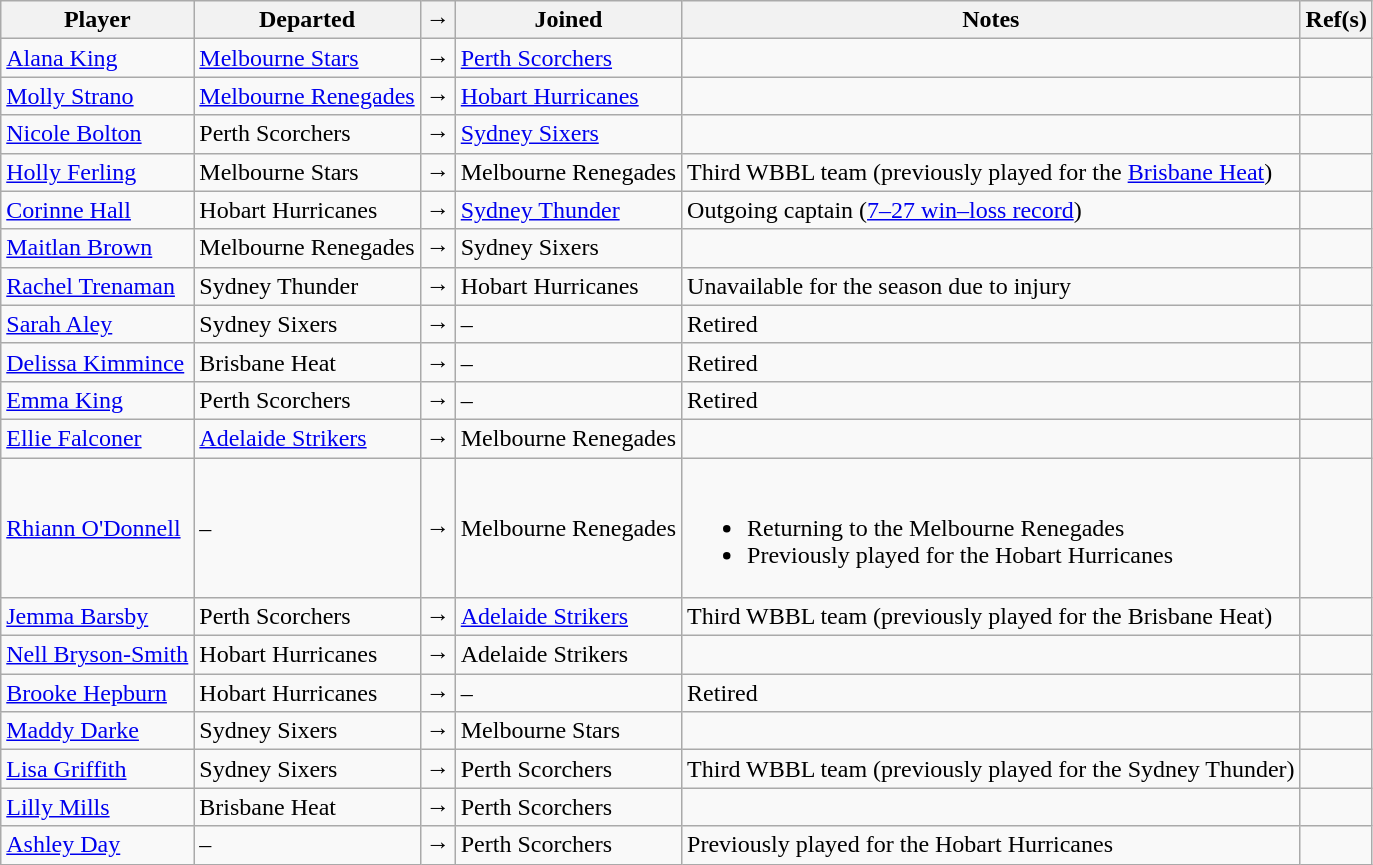<table class= "wikitable">
<tr>
<th>Player</th>
<th>Departed</th>
<th>→</th>
<th>Joined</th>
<th>Notes</th>
<th>Ref(s)</th>
</tr>
<tr>
<td><a href='#'>Alana King</a></td>
<td><a href='#'>Melbourne Stars</a></td>
<td>→</td>
<td><a href='#'>Perth Scorchers</a></td>
<td></td>
<td></td>
</tr>
<tr>
<td><a href='#'>Molly Strano</a></td>
<td><a href='#'>Melbourne Renegades</a></td>
<td>→</td>
<td><a href='#'>Hobart Hurricanes</a></td>
<td></td>
<td></td>
</tr>
<tr>
<td><a href='#'>Nicole Bolton</a></td>
<td>Perth Scorchers</td>
<td>→</td>
<td><a href='#'>Sydney Sixers</a></td>
<td></td>
<td></td>
</tr>
<tr>
<td><a href='#'>Holly Ferling</a></td>
<td>Melbourne Stars</td>
<td>→</td>
<td>Melbourne Renegades</td>
<td>Third WBBL team (previously played for the <a href='#'>Brisbane Heat</a>)</td>
<td></td>
</tr>
<tr>
<td><a href='#'>Corinne Hall</a></td>
<td>Hobart Hurricanes</td>
<td>→</td>
<td><a href='#'>Sydney Thunder</a></td>
<td>Outgoing captain (<a href='#'>7–27 win–loss record</a>)</td>
<td></td>
</tr>
<tr>
<td><a href='#'>Maitlan Brown</a></td>
<td>Melbourne Renegades</td>
<td>→</td>
<td>Sydney Sixers</td>
<td></td>
<td></td>
</tr>
<tr>
<td><a href='#'>Rachel Trenaman</a></td>
<td>Sydney Thunder</td>
<td>→</td>
<td>Hobart Hurricanes</td>
<td>Unavailable for the season due to injury</td>
<td></td>
</tr>
<tr>
<td><a href='#'>Sarah Aley</a></td>
<td>Sydney Sixers</td>
<td>→</td>
<td>–</td>
<td>Retired</td>
<td></td>
</tr>
<tr>
<td><a href='#'>Delissa Kimmince</a></td>
<td>Brisbane Heat</td>
<td>→</td>
<td>–</td>
<td>Retired</td>
<td></td>
</tr>
<tr>
<td><a href='#'>Emma King</a></td>
<td>Perth Scorchers</td>
<td>→</td>
<td>–</td>
<td>Retired</td>
<td></td>
</tr>
<tr>
<td><a href='#'>Ellie Falconer</a></td>
<td><a href='#'>Adelaide Strikers</a></td>
<td>→</td>
<td>Melbourne Renegades</td>
<td></td>
<td></td>
</tr>
<tr>
<td><a href='#'>Rhiann O'Donnell</a></td>
<td>–</td>
<td>→</td>
<td>Melbourne Renegades</td>
<td><br><ul><li>Returning to the Melbourne Renegades</li><li>Previously played for the Hobart Hurricanes</li></ul></td>
<td></td>
</tr>
<tr>
<td><a href='#'>Jemma Barsby</a></td>
<td>Perth Scorchers</td>
<td>→</td>
<td><a href='#'>Adelaide Strikers</a></td>
<td>Third WBBL team (previously played for the Brisbane Heat)</td>
<td></td>
</tr>
<tr>
<td><a href='#'>Nell Bryson-Smith</a></td>
<td>Hobart Hurricanes</td>
<td>→</td>
<td>Adelaide Strikers</td>
<td></td>
<td></td>
</tr>
<tr>
<td><a href='#'>Brooke Hepburn</a></td>
<td>Hobart Hurricanes</td>
<td>→</td>
<td>–</td>
<td>Retired</td>
<td></td>
</tr>
<tr>
<td><a href='#'>Maddy Darke</a></td>
<td>Sydney Sixers</td>
<td>→</td>
<td>Melbourne Stars</td>
<td></td>
<td></td>
</tr>
<tr>
<td><a href='#'>Lisa Griffith</a></td>
<td>Sydney Sixers</td>
<td>→</td>
<td>Perth Scorchers</td>
<td>Third WBBL team (previously played for the Sydney Thunder)</td>
<td></td>
</tr>
<tr>
<td><a href='#'>Lilly Mills</a></td>
<td>Brisbane Heat</td>
<td>→</td>
<td>Perth Scorchers</td>
<td></td>
<td></td>
</tr>
<tr>
<td><a href='#'>Ashley Day</a></td>
<td>–</td>
<td>→</td>
<td>Perth Scorchers</td>
<td>Previously played for the Hobart Hurricanes</td>
<td></td>
</tr>
</table>
